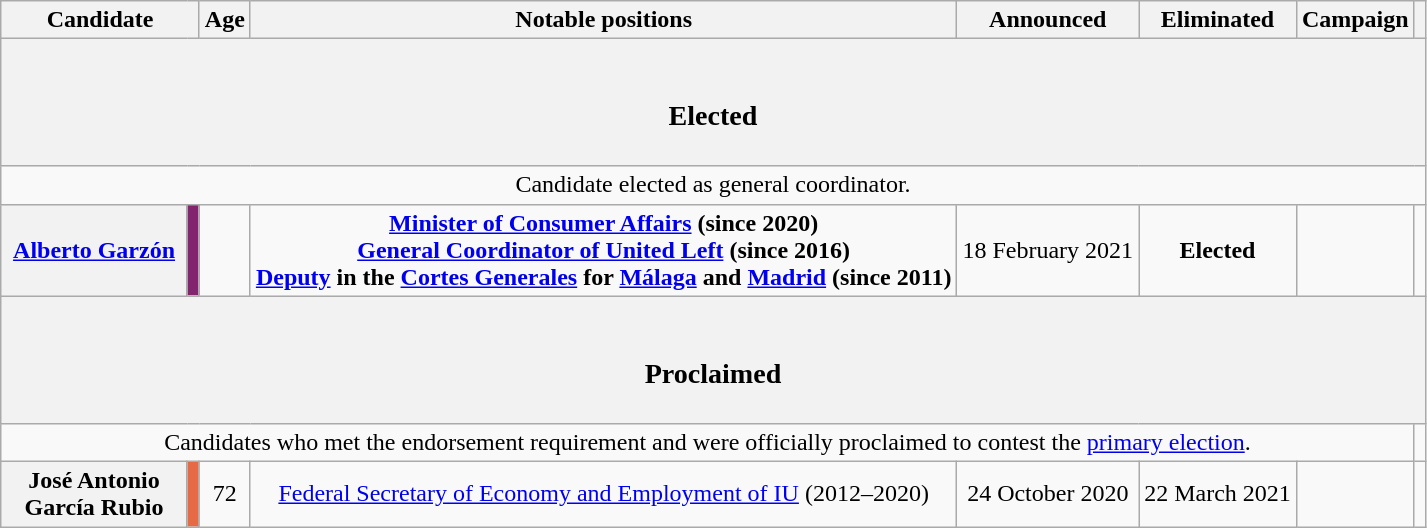<table class="wikitable" style="text-align:center;">
<tr>
<th colspan="2" width="125">Candidate</th>
<th>Age</th>
<th>Notable positions</th>
<th>Announced</th>
<th>Eliminated</th>
<th>Campaign</th>
<th></th>
</tr>
<tr>
<th colspan="8"><br><h3>Elected</h3></th>
</tr>
<tr>
<td colspan="8">Candidate elected as general coordinator.</td>
</tr>
<tr>
<th><a href='#'>Alberto Garzón</a></th>
<td style="background:#83246E"></td>
<td></td>
<td><strong><a href='#'>Minister of Consumer Affairs</a> (since 2020)<br><a href='#'>General Coordinator of United Left</a> (since 2016)<br><a href='#'>Deputy</a> in the <a href='#'>Cortes Generales</a> for <a href='#'>Málaga</a> and <a href='#'>Madrid</a> (since 2011)</strong></td>
<td>18 February 2021</td>
<td> <strong>Elected</strong></td>
<td><br></td>
<td></td>
</tr>
<tr>
<th colspan="8"><br><h3>Proclaimed</h3></th>
</tr>
<tr>
<td colspan="7">Candidates who met the endorsement requirement and were officially proclaimed to contest the <a href='#'>primary election</a>.</td>
</tr>
<tr>
<th>José Antonio<br>García Rubio</th>
<td style="background:#E66A45"></td>
<td>72</td>
<td><a href='#'>Federal Secretary of Economy and Employment of IU</a> (2012–2020)</td>
<td>24 October 2020</td>
<td>22 March 2021</td>
<td><br></td>
<td><br></td>
</tr>
</table>
